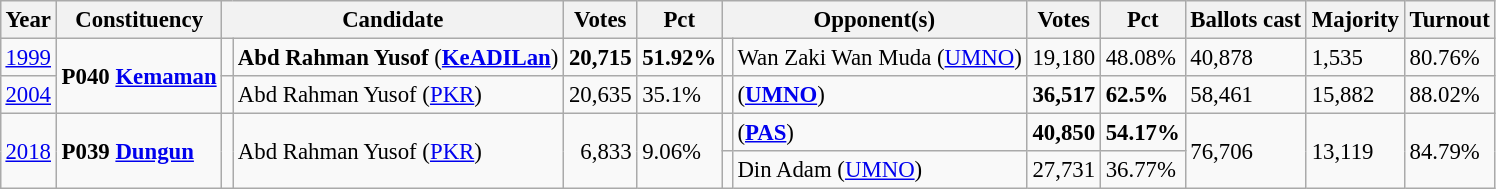<table class="wikitable" style="margin:0.5em ; font-size:95%">
<tr>
<th>Year</th>
<th>Constituency</th>
<th colspan=2>Candidate</th>
<th>Votes</th>
<th>Pct</th>
<th colspan=2>Opponent(s)</th>
<th>Votes</th>
<th>Pct</th>
<th>Ballots cast</th>
<th>Majority</th>
<th>Turnout</th>
</tr>
<tr>
<td><a href='#'>1999</a></td>
<td rowspan=2><strong>P040 <a href='#'>Kemaman</a></strong></td>
<td></td>
<td><strong>Abd Rahman Yusof</strong> (<a href='#'><strong>KeADILan</strong></a>)</td>
<td align="right"><strong>20,715</strong></td>
<td><strong>51.92%</strong></td>
<td></td>
<td>Wan Zaki Wan Muda (<a href='#'>UMNO</a>)</td>
<td align="right">19,180</td>
<td>48.08%</td>
<td>40,878</td>
<td>1,535</td>
<td>80.76%</td>
</tr>
<tr>
<td><a href='#'>2004</a></td>
<td></td>
<td>Abd Rahman Yusof (<a href='#'>PKR</a>)</td>
<td align="right">20,635</td>
<td>35.1%</td>
<td></td>
<td> (<a href='#'><strong>UMNO</strong></a>)</td>
<td align="right"><strong>36,517</strong></td>
<td><strong>62.5%</strong></td>
<td>58,461</td>
<td>15,882</td>
<td>88.02%</td>
</tr>
<tr>
<td rowspan=2><a href='#'>2018</a></td>
<td rowspan=2><strong>P039 <a href='#'>Dungun</a></strong></td>
<td rowspan=2 ></td>
<td rowspan=2>Abd Rahman Yusof (<a href='#'>PKR</a>)</td>
<td rowspan=2 align="right">6,833</td>
<td rowspan=2>9.06%</td>
<td></td>
<td> (<a href='#'><strong>PAS</strong></a>)</td>
<td align="right"><strong>40,850</strong></td>
<td><strong>54.17%</strong></td>
<td rowspan=2>76,706</td>
<td rowspan=2>13,119</td>
<td rowspan=2>84.79%</td>
</tr>
<tr>
<td></td>
<td>Din Adam (<a href='#'>UMNO</a>)</td>
<td align="right">27,731</td>
<td>36.77%</td>
</tr>
</table>
